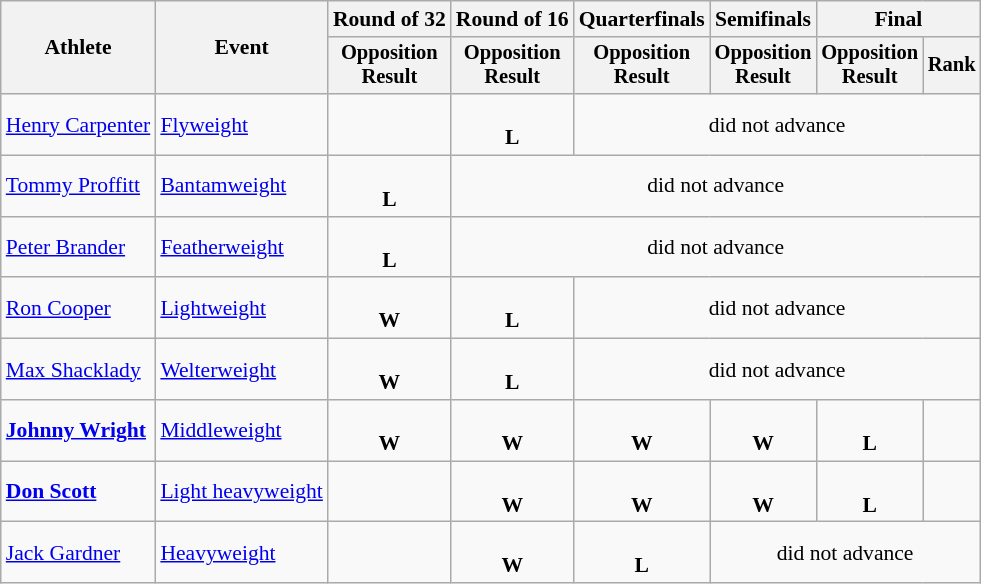<table class="wikitable" style="font-size:90%">
<tr>
<th rowspan="2">Athlete</th>
<th rowspan="2">Event</th>
<th>Round of 32</th>
<th>Round of 16</th>
<th>Quarterfinals</th>
<th>Semifinals</th>
<th colspan=2>Final</th>
</tr>
<tr style="font-size:95%">
<th>Opposition<br>Result</th>
<th>Opposition<br>Result</th>
<th>Opposition<br>Result</th>
<th>Opposition<br>Result</th>
<th>Opposition<br>Result</th>
<th>Rank</th>
</tr>
<tr align=center>
<td align=left><a href='#'>Henry Carpenter</a></td>
<td align=left><a href='#'>Flyweight</a></td>
<td></td>
<td><br><strong>L</strong></td>
<td colspan=5>did not advance</td>
</tr>
<tr align=center>
<td align=left><a href='#'>Tommy Proffitt</a></td>
<td align=left><a href='#'>Bantamweight</a></td>
<td><br><strong>L</strong></td>
<td colspan=6>did not advance</td>
</tr>
<tr align=center>
<td align=left><a href='#'>Peter Brander</a></td>
<td align=left><a href='#'>Featherweight</a></td>
<td><br><strong>L</strong></td>
<td colspan=6>did not advance</td>
</tr>
<tr align=center>
<td align=left><a href='#'>Ron Cooper</a></td>
<td align=left><a href='#'>Lightweight</a></td>
<td><br><strong>W</strong></td>
<td><br><strong>L</strong></td>
<td colspan=5>did not advance</td>
</tr>
<tr align=center>
<td align=left><a href='#'>Max Shacklady</a></td>
<td align=left><a href='#'>Welterweight</a></td>
<td><br><strong>W</strong></td>
<td><br><strong>L</strong></td>
<td colspan=5>did not advance</td>
</tr>
<tr align=center>
<td align=left><strong><a href='#'>Johnny Wright</a></strong></td>
<td align=left><a href='#'>Middleweight</a></td>
<td><br><strong>W</strong></td>
<td><br><strong>W</strong></td>
<td><br><strong>W</strong></td>
<td><br><strong>W</strong></td>
<td><br><strong>L</strong></td>
<td></td>
</tr>
<tr align=center>
<td align=left><strong><a href='#'>Don Scott</a></strong></td>
<td align=left><a href='#'>Light heavyweight</a></td>
<td></td>
<td><br><strong>W</strong></td>
<td><br><strong>W</strong></td>
<td><br><strong>W</strong></td>
<td><br><strong>L</strong></td>
<td></td>
</tr>
<tr align=center>
<td align=left><a href='#'>Jack Gardner</a></td>
<td align=left><a href='#'>Heavyweight</a></td>
<td></td>
<td><br><strong>W</strong></td>
<td><br><strong>L</strong></td>
<td colspan=4>did not advance</td>
</tr>
</table>
